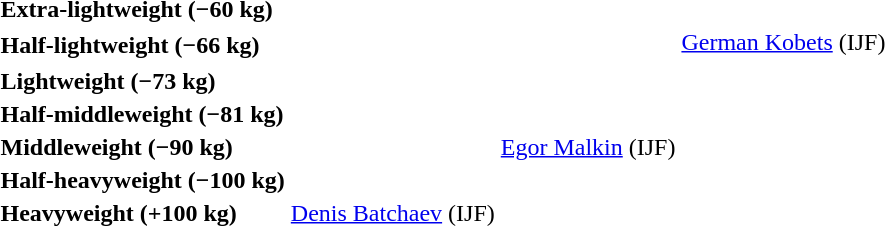<table>
<tr>
<th rowspan=2 style="text-align:left;">Extra-lightweight (−60 kg)</th>
<td rowspan=2></td>
<td rowspan=2></td>
<td></td>
</tr>
<tr>
<td></td>
</tr>
<tr>
<th rowspan=2 style="text-align:left;">Half-lightweight (−66 kg)</th>
<td rowspan=2></td>
<td rowspan=2></td>
<td> <a href='#'>German Kobets</a> <span>(<abbr>IJF</abbr>)</span></td>
</tr>
<tr>
<td></td>
</tr>
<tr>
<th rowspan=2 style="text-align:left;">Lightweight (−73 kg)</th>
<td rowspan=2></td>
<td rowspan=2></td>
<td></td>
</tr>
<tr>
<td></td>
</tr>
<tr>
<th rowspan=2 style="text-align:left;">Half-middleweight (−81 kg)</th>
<td rowspan=2></td>
<td rowspan=2></td>
<td></td>
</tr>
<tr>
<td></td>
</tr>
<tr>
<th rowspan=2 style="text-align:left;">Middleweight (−90 kg)</th>
<td rowspan=2></td>
<td rowspan=2> <a href='#'>Egor Malkin</a> <span>(<abbr>IJF</abbr>)</span></td>
<td></td>
</tr>
<tr>
<td></td>
</tr>
<tr>
<th rowspan=2 style="text-align:left;">Half-heavyweight (−100 kg)</th>
<td rowspan=2></td>
<td rowspan=2></td>
<td></td>
</tr>
<tr>
<td></td>
</tr>
<tr>
<th rowspan=2 style="text-align:left;">Heavyweight (+100 kg)</th>
<td rowspan=2> <a href='#'>Denis Batchaev</a> <span>(<abbr>IJF</abbr>)</span></td>
<td rowspan=2></td>
<td></td>
</tr>
<tr>
<td></td>
</tr>
</table>
